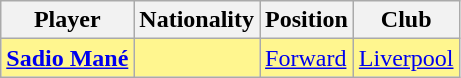<table class="wikitable">
<tr>
<th scope="col">Player</th>
<th scope="col">Nationality</th>
<th scope="col">Position</th>
<th scope="col">Club</th>
</tr>
<tr style="background-color:#FFF68F">
<td><strong><a href='#'>Sadio Mané</a></strong></td>
<td></td>
<td><a href='#'>Forward</a></td>
<td> <a href='#'>Liverpool</a></td>
</tr>
</table>
